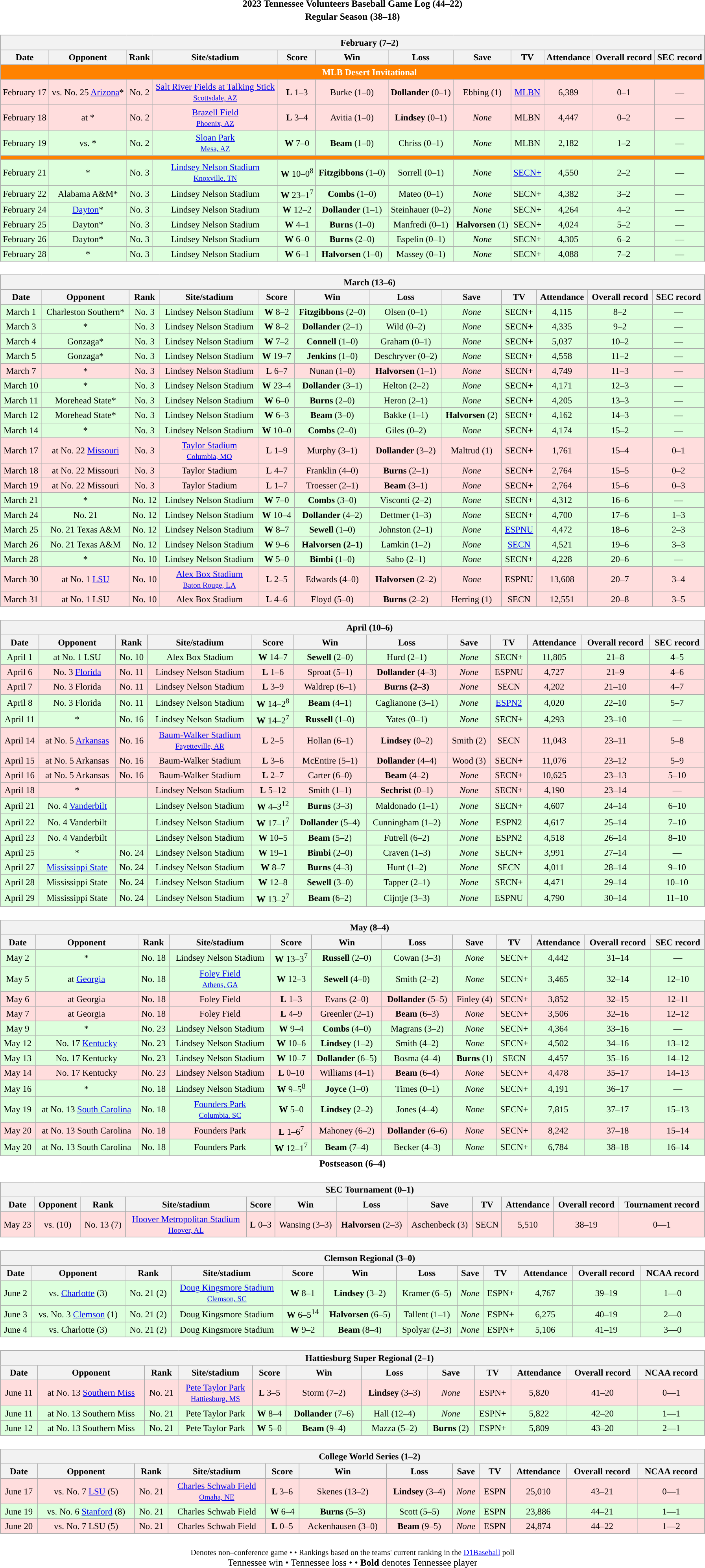<table class="toccolours" width=95% style="clear:both; margin:1.5em auto; text-align:center;">
<tr>
<th colspan=2>2023 Tennessee Volunteers Baseball Game Log (44–22)</th>
</tr>
<tr>
<th colspan=2>Regular Season (38–18)</th>
</tr>
<tr valign="top">
<td><br><table class="wikitable collapsible collapsed" style="margin:auto; width:100%; text-align:center; font-size:95%">
<tr>
<th colspan=12 style="padding-left:4em;">February (7–2)</th>
</tr>
<tr>
<th>Date</th>
<th>Opponent</th>
<th>Rank</th>
<th>Site/stadium</th>
<th>Score</th>
<th>Win</th>
<th>Loss</th>
<th>Save</th>
<th>TV</th>
<th>Attendance</th>
<th>Overall record</th>
<th>SEC record</th>
</tr>
<tr>
<th colspan=12 style="padding-left:4em;background:#FF8200; color:white">MLB Desert Invitational</th>
</tr>
<tr align="center" bgcolor="#ffdddd">
<td>February 17</td>
<td>vs. No. 25 <a href='#'>Arizona</a>*</td>
<td>No. 2</td>
<td><a href='#'>Salt River Fields at Talking Stick</a><br><small><a href='#'>Scottsdale, AZ</a></small></td>
<td><strong>L</strong> 1–3</td>
<td>Burke (1–0)</td>
<td><strong>Dollander</strong> (0–1)</td>
<td>Ebbing (1)</td>
<td><a href='#'>MLBN</a></td>
<td>6,389</td>
<td>0–1</td>
<td>—</td>
</tr>
<tr align="center"bgcolor="#ffdddd">
<td>February 18</td>
<td>at *</td>
<td>No. 2</td>
<td><a href='#'>Brazell Field</a><br><small><a href='#'>Phoenix, AZ</a></small></td>
<td><strong>L</strong> 3–4</td>
<td>Avitia (1–0)</td>
<td><strong>Lindsey</strong> (0–1)</td>
<td><em>None</em></td>
<td>MLBN</td>
<td>4,447</td>
<td>0–2</td>
<td>—</td>
</tr>
<tr align="center" bgcolor="#ddffdd">
<td>February 19</td>
<td>vs. *</td>
<td>No. 2</td>
<td><a href='#'>Sloan Park</a><br><small><a href='#'>Mesa, AZ</a></small></td>
<td><strong>W</strong> 7–0</td>
<td><strong>Beam</strong> (1–0)</td>
<td>Chriss (0–1)</td>
<td><em>None</em></td>
<td>MLBN</td>
<td>2,182</td>
<td>1–2</td>
<td>—</td>
</tr>
<tr>
<th colspan=12 style="padding-left:4em;background:#FF8200; color:white"></th>
</tr>
<tr align="center" bgcolor="#ddffdd">
<td>February 21</td>
<td>*</td>
<td>No. 3</td>
<td><a href='#'>Lindsey Nelson Stadium</a><br><small><a href='#'>Knoxville, TN</a></small></td>
<td><strong>W</strong> 10–0<sup>8</sup></td>
<td><strong>Fitzgibbons</strong> (1–0)</td>
<td>Sorrell (0–1)</td>
<td><em>None</em></td>
<td><a href='#'>SECN+</a></td>
<td>4,550</td>
<td>2–2</td>
<td>—</td>
</tr>
<tr align="center" bgcolor="#ddffdd">
<td>February 22</td>
<td>Alabama A&M*</td>
<td>No. 3</td>
<td>Lindsey Nelson Stadium</td>
<td><strong>W</strong> 23–1<sup>7</sup></td>
<td><strong>Combs</strong> (1–0)</td>
<td>Mateo (0–1)</td>
<td><em>None</em></td>
<td>SECN+</td>
<td>4,382</td>
<td>3–2</td>
<td>—</td>
</tr>
<tr align="center" bgcolor="#ddffdd">
<td>February 24</td>
<td><a href='#'>Dayton</a>*</td>
<td>No. 3</td>
<td>Lindsey Nelson Stadium</td>
<td><strong>W</strong> 12–2</td>
<td><strong>Dollander</strong> (1–1)</td>
<td>Steinhauer (0–2)</td>
<td><em>None</em></td>
<td>SECN+</td>
<td>4,264</td>
<td>4–2</td>
<td>—</td>
</tr>
<tr align="center" bgcolor="#ddffdd">
<td>February 25</td>
<td>Dayton*</td>
<td>No. 3</td>
<td>Lindsey Nelson Stadium</td>
<td><strong>W</strong> 4–1</td>
<td><strong>Burns</strong> (1–0)</td>
<td>Manfredi (0–1)</td>
<td><strong>Halvorsen</strong> (1)</td>
<td>SECN+</td>
<td>4,024</td>
<td>5–2</td>
<td>—</td>
</tr>
<tr align="center" bgcolor="#ddffdd">
<td>February 26</td>
<td>Dayton*</td>
<td>No. 3</td>
<td>Lindsey Nelson Stadium</td>
<td><strong>W</strong> 6–0</td>
<td><strong>Burns</strong> (2–0)</td>
<td>Espelin (0–1)</td>
<td><em>None</em></td>
<td>SECN+</td>
<td>4,305</td>
<td>6–2</td>
<td>—</td>
</tr>
<tr align="center" bgcolor="#ddffdd">
<td>February 28</td>
<td>*</td>
<td>No. 3</td>
<td>Lindsey Nelson Stadium</td>
<td><strong>W</strong> 6–1</td>
<td><strong>Halvorsen</strong> (1–0)</td>
<td>Massey (0–1)</td>
<td><em>None</em></td>
<td>SECN+</td>
<td>4,088</td>
<td>7–2</td>
<td>—</td>
</tr>
</table>
</td>
</tr>
<tr>
<td><br><table class="wikitable collapsible collapsed" style="margin:auto; width:100%; text-align:center; font-size:95%">
<tr>
<th colspan=12 style="padding-left:4em;">March (13–6)</th>
</tr>
<tr>
<th>Date</th>
<th>Opponent</th>
<th>Rank</th>
<th>Site/stadium</th>
<th>Score</th>
<th>Win</th>
<th>Loss</th>
<th>Save</th>
<th>TV</th>
<th>Attendance</th>
<th>Overall record</th>
<th>SEC record</th>
</tr>
<tr align="center" bgcolor="#ddffdd">
<td>March 1</td>
<td>Charleston Southern*</td>
<td>No. 3</td>
<td>Lindsey Nelson Stadium</td>
<td><strong>W</strong> 8–2</td>
<td><strong>Fitzgibbons</strong> (2–0)</td>
<td>Olsen (0–1)</td>
<td><em>None</em></td>
<td>SECN+</td>
<td>4,115</td>
<td>8–2</td>
<td>—</td>
</tr>
<tr align="center" bgcolor="#ddffdd">
<td>March 3</td>
<td>*</td>
<td>No. 3</td>
<td>Lindsey Nelson Stadium</td>
<td><strong>W</strong> 8–2</td>
<td><strong>Dollander</strong> (2–1)</td>
<td>Wild (0–2)</td>
<td><em>None</em></td>
<td>SECN+</td>
<td>4,335</td>
<td>9–2</td>
<td>—</td>
</tr>
<tr align="center" bgcolor="#ddffdd">
<td>March 4</td>
<td>Gonzaga*</td>
<td>No. 3</td>
<td>Lindsey Nelson Stadium</td>
<td><strong>W</strong> 7–2</td>
<td><strong>Connell</strong> (1–0)</td>
<td>Graham (0–1)</td>
<td><em>None</em></td>
<td>SECN+</td>
<td>5,037</td>
<td>10–2</td>
<td>—</td>
</tr>
<tr align="center" bgcolor="#ddffdd">
<td>March 5</td>
<td>Gonzaga*</td>
<td>No. 3</td>
<td>Lindsey Nelson Stadium</td>
<td><strong>W</strong> 19–7</td>
<td><strong>Jenkins</strong> (1–0)</td>
<td>Deschryver (0–2)</td>
<td><em>None</em></td>
<td>SECN+</td>
<td>4,558</td>
<td>11–2</td>
<td>—</td>
</tr>
<tr align="center" bgcolor="#ffdddd">
<td>March 7</td>
<td>*</td>
<td>No. 3</td>
<td>Lindsey Nelson Stadium</td>
<td><strong>L</strong> 6–7</td>
<td>Nunan (1–0)</td>
<td><strong>Halvorsen</strong> (1–1)</td>
<td><em>None</em></td>
<td>SECN+</td>
<td>4,749</td>
<td>11–3</td>
<td>—</td>
</tr>
<tr align="center" bgcolor="#ddffdd">
<td>March 10</td>
<td>*</td>
<td>No. 3</td>
<td>Lindsey Nelson Stadium</td>
<td><strong>W</strong> 23–4</td>
<td><strong>Dollander</strong> (3–1)</td>
<td>Helton (2–2)</td>
<td><em>None</em></td>
<td>SECN+</td>
<td>4,171</td>
<td>12–3</td>
<td>—</td>
</tr>
<tr align="center" bgcolor="#ddffdd">
<td>March 11</td>
<td>Morehead State*</td>
<td>No. 3</td>
<td>Lindsey Nelson Stadium</td>
<td><strong>W</strong> 6–0</td>
<td><strong>Burns</strong> (2–0)</td>
<td>Heron (2–1)</td>
<td><em>None</em></td>
<td>SECN+</td>
<td>4,205</td>
<td>13–3</td>
<td>—</td>
</tr>
<tr align="center" bgcolor="#ddffdd">
<td>March 12</td>
<td>Morehead State*</td>
<td>No. 3</td>
<td>Lindsey Nelson Stadium</td>
<td><strong>W</strong> 6–3</td>
<td><strong>Beam</strong> (3–0)</td>
<td>Bakke (1–1)</td>
<td><strong>Halvorsen</strong> (2)</td>
<td>SECN+</td>
<td>4,162</td>
<td>14–3</td>
<td>—</td>
</tr>
<tr align="center" bgcolor="#ddffdd">
<td>March 14</td>
<td>*</td>
<td>No. 3</td>
<td>Lindsey Nelson Stadium</td>
<td><strong>W</strong> 10–0</td>
<td><strong>Combs</strong> (2–0)</td>
<td>Giles (0–2)</td>
<td><em>None</em></td>
<td>SECN+</td>
<td>4,174</td>
<td>15–2</td>
<td>—</td>
</tr>
<tr align="center" bgcolor="#ffdddd">
<td>March 17</td>
<td>at No. 22 <a href='#'>Missouri</a></td>
<td>No. 3</td>
<td><a href='#'>Taylor Stadium</a><br><small><a href='#'>Columbia, MO</a></small></td>
<td><strong>L</strong> 1–9</td>
<td>Murphy (3–1)</td>
<td><strong>Dollander</strong> (3–2)</td>
<td>Maltrud (1)</td>
<td>SECN+</td>
<td>1,761</td>
<td>15–4</td>
<td>0–1</td>
</tr>
<tr align="center" bgcolor="#ffdddd">
<td>March 18</td>
<td>at No. 22 Missouri</td>
<td>No. 3</td>
<td>Taylor Stadium</td>
<td><strong>L</strong> 4–7</td>
<td>Franklin (4–0)</td>
<td><strong>Burns</strong> (2–1)</td>
<td><em>None</em></td>
<td>SECN+</td>
<td>2,764</td>
<td>15–5</td>
<td>0–2</td>
</tr>
<tr align="center" bgcolor="#ffdddd">
<td>March 19</td>
<td>at No. 22 Missouri</td>
<td>No. 3</td>
<td>Taylor Stadium</td>
<td><strong>L</strong> 1–7</td>
<td>Troesser (2–1)</td>
<td><strong>Beam</strong> (3–1)</td>
<td><em>None</em></td>
<td>SECN+</td>
<td>2,764</td>
<td>15–6</td>
<td>0–3</td>
</tr>
<tr align="center" bgcolor="#ddffdd">
<td>March 21</td>
<td>*</td>
<td>No. 12</td>
<td>Lindsey Nelson Stadium</td>
<td><strong>W</strong> 7–0</td>
<td><strong>Combs</strong> (3–0)</td>
<td>Visconti (2–2)</td>
<td><em>None</em></td>
<td>SECN+</td>
<td>4,312</td>
<td>16–6</td>
<td>—</td>
</tr>
<tr align="center" bgcolor="#ddffdd">
<td>March 24</td>
<td>No. 21 </td>
<td>No. 12</td>
<td>Lindsey Nelson Stadium</td>
<td><strong>W</strong> 10–4</td>
<td><strong>Dollander</strong> (4–2)</td>
<td>Dettmer (1–3)</td>
<td><em>None</em></td>
<td>SECN+</td>
<td>4,700</td>
<td>17–6</td>
<td>1–3</td>
</tr>
<tr align="center"  bgcolor="#ddffdd">
<td>March 25</td>
<td>No. 21 Texas A&M</td>
<td>No. 12</td>
<td>Lindsey Nelson Stadium</td>
<td><strong>W</strong> 8–7</td>
<td><strong>Sewell</strong> (1–0)</td>
<td>Johnston (2–1)</td>
<td><em>None</em></td>
<td><a href='#'>ESPNU</a></td>
<td>4,472</td>
<td>18–6</td>
<td>2–3</td>
</tr>
<tr align="center"  bgcolor="#ddffdd">
<td>March 26</td>
<td>No. 21 Texas A&M</td>
<td>No. 12</td>
<td>Lindsey Nelson Stadium</td>
<td><strong>W</strong> 9–6</td>
<td><strong>Halvorsen (2–1)</strong></td>
<td>Lamkin (1–2)</td>
<td><em>None</em></td>
<td><a href='#'>SECN</a></td>
<td>4,521</td>
<td>19–6</td>
<td>3–3</td>
</tr>
<tr align="center"  bgcolor="#ddffdd">
<td>March 28</td>
<td>*</td>
<td>No. 10</td>
<td>Lindsey Nelson Stadium</td>
<td><strong>W</strong> 5–0</td>
<td><strong>Bimbi</strong> (1–0)</td>
<td>Sabo (2–1)</td>
<td><em>None</em></td>
<td>SECN+</td>
<td>4,228</td>
<td>20–6</td>
<td>—</td>
</tr>
<tr align="center" bgcolor="#ffdddd">
<td>March 30</td>
<td>at No. 1 <a href='#'>LSU</a></td>
<td>No. 10</td>
<td><a href='#'>Alex Box Stadium</a><br><small><a href='#'>Baton Rouge, LA</a></small></td>
<td><strong>L</strong> 2–5</td>
<td>Edwards (4–0)</td>
<td><strong>Halvorsen</strong> (2–2)</td>
<td><em>None</em></td>
<td>ESPNU</td>
<td>13,608</td>
<td>20–7</td>
<td>3–4</td>
</tr>
<tr align="center" bgcolor="#ffdddd">
<td>March 31</td>
<td>at No. 1 LSU</td>
<td>No. 10</td>
<td>Alex Box Stadium</td>
<td><strong>L</strong> 4–6</td>
<td>Floyd (5–0)</td>
<td><strong>Burns</strong> (2–2)</td>
<td>Herring (1)</td>
<td>SECN</td>
<td>12,551</td>
<td>20–8</td>
<td>3–5</td>
</tr>
</table>
</td>
</tr>
<tr>
<td><br><table class="wikitable collapsible collapsed" style="margin:auto; width:100%; text-align:center; font-size:95%">
<tr>
<th colspan=12 style="padding-left:4em;">April (10–6)</th>
</tr>
<tr>
<th>Date</th>
<th>Opponent</th>
<th>Rank</th>
<th>Site/stadium</th>
<th>Score</th>
<th>Win</th>
<th>Loss</th>
<th>Save</th>
<th>TV</th>
<th>Attendance</th>
<th>Overall record</th>
<th>SEC record</th>
</tr>
<tr align="center" bgcolor="#ddffdd">
<td>April 1</td>
<td>at No. 1 LSU</td>
<td>No. 10</td>
<td>Alex Box Stadium</td>
<td><strong>W</strong> 14–7</td>
<td><strong>Sewell</strong> (2–0)</td>
<td>Hurd (2–1)</td>
<td><em>None</em></td>
<td>SECN+</td>
<td>11,805</td>
<td>21–8</td>
<td>4–5</td>
</tr>
<tr align="center" bgcolor="#ffdddd">
<td>April 6</td>
<td>No. 3 <a href='#'>Florida</a></td>
<td>No. 11</td>
<td>Lindsey Nelson Stadium</td>
<td><strong>L</strong> 1–6</td>
<td>Sproat (5–1)</td>
<td><strong>Dollander</strong> (4–3)</td>
<td><em>None</em></td>
<td>ESPNU</td>
<td>4,727</td>
<td>21–9</td>
<td>4–6</td>
</tr>
<tr align="center" bgcolor="#ffdddd">
<td>April 7</td>
<td>No. 3 Florida</td>
<td>No. 11</td>
<td>Lindsey Nelson Stadium</td>
<td><strong>L</strong> 3–9</td>
<td>Waldrep (6–1)</td>
<td><strong>Burns (2–3)</strong></td>
<td><em>None</em></td>
<td>SECN</td>
<td>4,202</td>
<td>21–10</td>
<td>4–7</td>
</tr>
<tr align="center" bgcolor="#ddffdd">
<td>April 8</td>
<td>No. 3 Florida</td>
<td>No. 11</td>
<td>Lindsey Nelson Stadium</td>
<td><strong>W</strong> 14–2<sup>8</sup></td>
<td><strong>Beam</strong> (4–1)</td>
<td>Caglianone (3–1)</td>
<td><em>None</em></td>
<td><a href='#'>ESPN2</a></td>
<td>4,020</td>
<td>22–10</td>
<td>5–7</td>
</tr>
<tr align="center" bgcolor="#ddffdd">
<td>April 11</td>
<td>*</td>
<td>No. 16</td>
<td>Lindsey Nelson Stadium</td>
<td><strong>W</strong> 14–2<sup>7</sup></td>
<td><strong>Russell</strong> (1–0)</td>
<td>Yates (0–1)</td>
<td><em>None</em></td>
<td>SECN+</td>
<td>4,293</td>
<td>23–10</td>
<td>—</td>
</tr>
<tr align="center" bgcolor="#ffdddd">
<td>April 14</td>
<td>at No. 5 <a href='#'>Arkansas</a></td>
<td>No. 16</td>
<td><a href='#'>Baum-Walker Stadium</a><br><small><a href='#'>Fayetteville, AR</a></small></td>
<td><strong>L</strong> 2–5</td>
<td>Hollan (6–1)</td>
<td><strong>Lindsey</strong> (0–2)</td>
<td>Smith (2)</td>
<td>SECN</td>
<td>11,043</td>
<td>23–11</td>
<td>5–8</td>
</tr>
<tr align="center" bgcolor="#ffdddd">
<td>April 15</td>
<td>at No. 5 Arkansas</td>
<td>No. 16</td>
<td>Baum-Walker Stadium</td>
<td><strong>L</strong> 3–6</td>
<td>McEntire (5–1)</td>
<td><strong>Dollander</strong> (4–4)</td>
<td>Wood (3)</td>
<td>SECN+</td>
<td>11,076</td>
<td>23–12</td>
<td>5–9</td>
</tr>
<tr align="center" bgcolor="#ffdddd">
<td>April 16</td>
<td>at No. 5 Arkansas</td>
<td>No. 16</td>
<td>Baum-Walker Stadium</td>
<td><strong>L</strong> 2–7</td>
<td>Carter (6–0)</td>
<td><strong>Beam</strong> (4–2)</td>
<td><em>None</em></td>
<td>SECN+</td>
<td>10,625</td>
<td>23–13</td>
<td>5–10</td>
</tr>
<tr align="center" bgcolor="#ffdddd">
<td>April 18</td>
<td>*</td>
<td></td>
<td>Lindsey Nelson Stadium</td>
<td><strong>L</strong> 5–12</td>
<td>Smith (1–1)</td>
<td><strong>Sechrist</strong> (0–1)</td>
<td><em>None</em></td>
<td>SECN+</td>
<td>4,190</td>
<td>23–14</td>
<td>—</td>
</tr>
<tr align="center" bgcolor="#ddffdd">
<td>April 21</td>
<td>No. 4 <a href='#'>Vanderbilt</a></td>
<td></td>
<td>Lindsey Nelson Stadium</td>
<td><strong>W</strong> 4–3<sup>12</sup></td>
<td><strong>Burns</strong> (3–3)</td>
<td>Maldonado (1–1)</td>
<td><em>None</em></td>
<td>SECN+</td>
<td>4,607</td>
<td>24–14</td>
<td>6–10</td>
</tr>
<tr align="center" bgcolor="#ddffdd">
<td>April 22</td>
<td>No. 4 Vanderbilt</td>
<td></td>
<td>Lindsey Nelson Stadium</td>
<td><strong>W</strong> 17–1<sup>7</sup></td>
<td><strong>Dollander</strong> (5–4)</td>
<td>Cunningham (1–2)</td>
<td><em>None</em></td>
<td>ESPN2</td>
<td>4,617</td>
<td>25–14</td>
<td>7–10</td>
</tr>
<tr align="center" bgcolor="#ddffdd">
<td>April 23</td>
<td>No. 4 Vanderbilt</td>
<td></td>
<td>Lindsey Nelson Stadium</td>
<td><strong>W</strong> 10–5</td>
<td><strong>Beam</strong> (5–2)</td>
<td>Futrell (6–2)</td>
<td><em>None</em></td>
<td>ESPN2</td>
<td>4,518</td>
<td>26–14</td>
<td>8–10</td>
</tr>
<tr align="center" bgcolor="#ddffdd">
<td>April 25</td>
<td>*</td>
<td>No. 24</td>
<td>Lindsey Nelson Stadium</td>
<td><strong>W</strong> 19–1</td>
<td><strong>Bimbi</strong> (2–0)</td>
<td>Craven (1–3)</td>
<td><em>None</em></td>
<td>SECN+</td>
<td>3,991</td>
<td>27–14</td>
<td>—</td>
</tr>
<tr align="center" bgcolor="#ddffdd">
<td>April 27</td>
<td><a href='#'>Mississippi State</a></td>
<td>No. 24</td>
<td>Lindsey Nelson Stadium</td>
<td><strong>W</strong> 8–7</td>
<td><strong>Burns</strong> (4–3)</td>
<td>Hunt (1–2)</td>
<td><em>None</em></td>
<td>SECN</td>
<td>4,011</td>
<td>28–14</td>
<td>9–10</td>
</tr>
<tr align="center" bgcolor="#ddffdd">
<td>April 28</td>
<td>Mississippi State</td>
<td>No. 24</td>
<td>Lindsey Nelson Stadium</td>
<td><strong>W</strong> 12–8</td>
<td><strong>Sewell</strong> (3–0)</td>
<td>Tapper (2–1)</td>
<td><em>None</em></td>
<td>SECN+</td>
<td>4,471</td>
<td>29–14</td>
<td>10–10</td>
</tr>
<tr align="center" bgcolor="#ddffdd">
<td>April 29</td>
<td>Mississippi State</td>
<td>No. 24</td>
<td>Lindsey Nelson Stadium</td>
<td><strong>W</strong> 13–2<sup>7</sup></td>
<td><strong>Beam</strong> (6–2)</td>
<td>Cijntje (3–3)</td>
<td><em>None</em></td>
<td>ESPNU</td>
<td>4,790</td>
<td>30–14</td>
<td>11–10</td>
</tr>
</table>
</td>
</tr>
<tr>
<td><br><table class="wikitable collapsible collapsed" style="margin:auto; width:100%; text-align:center; font-size:95%">
<tr>
<th colspan=12 style="padding-left:4em;">May (8–4)</th>
</tr>
<tr>
<th>Date</th>
<th>Opponent</th>
<th>Rank</th>
<th>Site/stadium</th>
<th>Score</th>
<th>Win</th>
<th>Loss</th>
<th>Save</th>
<th>TV</th>
<th>Attendance</th>
<th>Overall record</th>
<th>SEC record</th>
</tr>
<tr align="center" bgcolor="#ddffdd">
<td>May 2</td>
<td>*</td>
<td>No. 18</td>
<td>Lindsey Nelson Stadium</td>
<td><strong>W</strong> 13–3<sup>7</sup></td>
<td><strong>Russell</strong> (2–0)</td>
<td>Cowan (3–3)</td>
<td><em>None</em></td>
<td>SECN+</td>
<td>4,442</td>
<td>31–14</td>
<td>—</td>
</tr>
<tr align="center" bgcolor="#ddffdd">
<td>May 5</td>
<td>at <a href='#'>Georgia</a></td>
<td>No. 18</td>
<td><a href='#'>Foley Field</a><br><small><a href='#'>Athens, GA</a></small></td>
<td><strong>W</strong> 12–3</td>
<td><strong>Sewell</strong> (4–0)</td>
<td>Smith (2–2)</td>
<td><em>None</em></td>
<td>SECN+</td>
<td>3,465</td>
<td>32–14</td>
<td>12–10</td>
</tr>
<tr align="center" bgcolor="#ffdddd">
<td>May 6</td>
<td>at Georgia</td>
<td>No. 18</td>
<td>Foley Field</td>
<td><strong>L</strong> 1–3</td>
<td>Evans (2–0)</td>
<td><strong>Dollander</strong> (5–5)</td>
<td>Finley (4)</td>
<td>SECN+</td>
<td>3,852</td>
<td>32–15</td>
<td>12–11</td>
</tr>
<tr align="center" bgcolor="#ffdddd">
<td>May 7</td>
<td>at Georgia</td>
<td>No. 18</td>
<td>Foley Field</td>
<td><strong>L</strong> 4–9</td>
<td>Greenler (2–1)</td>
<td><strong>Beam</strong> (6–3)</td>
<td><em>None</em></td>
<td>SECN+</td>
<td>3,506</td>
<td>32–16</td>
<td>12–12</td>
</tr>
<tr align="center" bgcolor="#ddffdd">
<td>May 9</td>
<td>*</td>
<td>No. 23</td>
<td>Lindsey Nelson Stadium</td>
<td><strong>W</strong> 9–4</td>
<td><strong>Combs</strong> (4–0)</td>
<td>Magrans (3–2)</td>
<td><em>None</em></td>
<td>SECN+</td>
<td>4,364</td>
<td>33–16</td>
<td>—</td>
</tr>
<tr align="center" bgcolor="#ddffdd">
<td>May 12</td>
<td>No. 17 <a href='#'>Kentucky</a></td>
<td>No. 23</td>
<td>Lindsey Nelson Stadium</td>
<td><strong>W</strong> 10–6</td>
<td><strong>Lindsey</strong> (1–2)</td>
<td>Smith (4–2)</td>
<td><em>None</em></td>
<td>SECN+</td>
<td>4,502</td>
<td>34–16</td>
<td>13–12</td>
</tr>
<tr align="center" bgcolor="#ddffdd">
<td>May 13</td>
<td>No. 17 Kentucky</td>
<td>No. 23</td>
<td>Lindsey Nelson Stadium</td>
<td><strong>W</strong> 10–7</td>
<td><strong>Dollander</strong> (6–5)</td>
<td>Bosma (4–4)</td>
<td><strong>Burns</strong> (1)</td>
<td>SECN</td>
<td>4,457</td>
<td>35–16</td>
<td>14–12</td>
</tr>
<tr align="center" bgcolor="#ffdddd">
<td>May 14</td>
<td>No. 17 Kentucky</td>
<td>No. 23</td>
<td>Lindsey Nelson Stadium</td>
<td><strong>L</strong> 0–10</td>
<td>Williams (4–1)</td>
<td><strong>Beam</strong> (6–4)</td>
<td><em>None</em></td>
<td>SECN+</td>
<td>4,478</td>
<td>35–17</td>
<td>14–13</td>
</tr>
<tr align="center" bgcolor="#ddffdd">
<td>May 16</td>
<td>*</td>
<td>No. 18</td>
<td>Lindsey Nelson Stadium</td>
<td><strong>W</strong> 9–5<sup>8</sup></td>
<td><strong>Joyce</strong> (1–0)</td>
<td>Times (0–1)</td>
<td><em>None</em></td>
<td>SECN+</td>
<td>4,191</td>
<td>36–17</td>
<td>—</td>
</tr>
<tr align="center" bgcolor="#ddffdd">
<td>May 19</td>
<td>at No. 13 <a href='#'>South Carolina</a></td>
<td>No. 18</td>
<td><a href='#'>Founders Park</a><br><small><a href='#'>Columbia, SC</a></small></td>
<td><strong>W</strong> 5–0</td>
<td><strong>Lindsey</strong> (2–2)</td>
<td>Jones (4–4)</td>
<td><em>None</em></td>
<td>SECN+</td>
<td>7,815</td>
<td>37–17</td>
<td>15–13</td>
</tr>
<tr align="center" bgcolor="#ffdddd">
<td>May 20</td>
<td>at No. 13 South Carolina</td>
<td>No. 18</td>
<td>Founders Park</td>
<td><strong>L</strong> 1–6<sup>7</sup></td>
<td>Mahoney (6–2)</td>
<td><strong>Dollander</strong> (6–6)</td>
<td><em>None</em></td>
<td>SECN+</td>
<td>8,242</td>
<td>37–18</td>
<td>15–14</td>
</tr>
<tr align="center" bgcolor="#ddffdd">
<td>May 20</td>
<td>at No. 13 South Carolina</td>
<td>No. 18</td>
<td>Founders Park</td>
<td><strong>W</strong> 12–1<sup>7</sup></td>
<td><strong>Beam</strong> (7–4)</td>
<td>Becker (4–3)</td>
<td><em>None</em></td>
<td>SECN+</td>
<td>6,784</td>
<td>38–18</td>
<td>16–14</td>
</tr>
</table>
</td>
</tr>
<tr>
<th colspan=2>Postseason (6–4)</th>
</tr>
<tr>
<td><br><table class="wikitable collapsible collapsed" style="margin:auto; width:100%; text-align:center; font-size:95%">
<tr>
<th colspan=12 style="padding-left:4em;">SEC Tournament (0–1)</th>
</tr>
<tr>
<th>Date</th>
<th>Opponent</th>
<th>Rank</th>
<th>Site/stadium</th>
<th>Score</th>
<th>Win</th>
<th>Loss</th>
<th>Save</th>
<th>TV</th>
<th>Attendance</th>
<th>Overall record</th>
<th>Tournament record</th>
</tr>
<tr align="center" bgcolor="#ffdddd">
<td>May 23</td>
<td>vs.  (10)</td>
<td>No. 13 (7)</td>
<td><a href='#'>Hoover Metropolitan Stadium</a><br><small><a href='#'>Hoover, AL</a></small></td>
<td><strong>L</strong> 0–3</td>
<td>Wansing (3–3)</td>
<td><strong>Halvorsen</strong> (2–3)</td>
<td>Aschenbeck (3)</td>
<td>SECN</td>
<td>5,510</td>
<td>38–19</td>
<td>0—1</td>
</tr>
</table>
</td>
</tr>
<tr>
<td><br><table class="wikitable collapsible collapsed" style="margin:auto; width:100%; text-align:center; font-size:95%">
<tr>
<th colspan=12 style="padding-left:4em;">Clemson Regional (3–0)</th>
</tr>
<tr>
<th>Date</th>
<th>Opponent</th>
<th>Rank</th>
<th>Site/stadium</th>
<th>Score</th>
<th>Win</th>
<th>Loss</th>
<th>Save</th>
<th>TV</th>
<th>Attendance</th>
<th>Overall record</th>
<th>NCAA record</th>
</tr>
<tr align="center" bgcolor="#ddffdd">
<td>June 2</td>
<td>vs. <a href='#'>Charlotte</a> (3)</td>
<td>No. 21 (2)</td>
<td><a href='#'>Doug Kingsmore Stadium</a><br><small><a href='#'>Clemson, SC</a></small></td>
<td><strong>W</strong> 8–1</td>
<td><strong>Lindsey</strong> (3–2)</td>
<td>Kramer (6–5)</td>
<td><em>None</em></td>
<td>ESPN+</td>
<td>4,767</td>
<td>39–19</td>
<td>1—0</td>
</tr>
<tr align="center" bgcolor="#ddffdd">
<td>June 3</td>
<td>vs. No. 3 <a href='#'>Clemson</a> (1)</td>
<td>No. 21 (2)</td>
<td>Doug Kingsmore Stadium</td>
<td><strong>W</strong> 6–5<sup>14</sup></td>
<td><strong>Halvorsen</strong> (6–5)</td>
<td>Tallent (1–1)</td>
<td><em>None</em></td>
<td>ESPN+</td>
<td>6,275</td>
<td>40–19</td>
<td>2—0</td>
</tr>
<tr align="center" bgcolor="#ddffdd">
<td>June 4</td>
<td>vs. Charlotte (3)</td>
<td>No. 21 (2)</td>
<td>Doug Kingsmore Stadium</td>
<td><strong>W</strong> 9–2</td>
<td><strong>Beam</strong> (8–4)</td>
<td>Spolyar (2–3)</td>
<td><em>None</em></td>
<td>ESPN+</td>
<td>5,106</td>
<td>41–19</td>
<td>3—0</td>
</tr>
</table>
</td>
</tr>
<tr>
<td><br><table class="wikitable collapsible collapsed" style="margin:auto; width:100%; text-align:center; font-size:95%">
<tr>
<th colspan=12 style="padding-left:4em;">Hattiesburg Super Regional (2–1)</th>
</tr>
<tr>
<th>Date</th>
<th>Opponent</th>
<th>Rank</th>
<th>Site/stadium</th>
<th>Score</th>
<th>Win</th>
<th>Loss</th>
<th>Save</th>
<th>TV</th>
<th>Attendance</th>
<th>Overall record</th>
<th>NCAA record</th>
</tr>
<tr align="center" bgcolor="#ffdddd">
<td>June 11</td>
<td>at No. 13 <a href='#'>Southern Miss</a></td>
<td>No. 21</td>
<td><a href='#'>Pete Taylor Park</a><br><small><a href='#'>Hattiesburg, MS</a></small></td>
<td><strong>L</strong> 3–5</td>
<td>Storm (7–2)</td>
<td><strong>Lindsey</strong> (3–3)</td>
<td><em>None</em></td>
<td>ESPN+</td>
<td>5,820</td>
<td>41–20</td>
<td>0—1</td>
</tr>
<tr align="center" bgcolor="#ddffdd">
<td>June 11</td>
<td>at No. 13 Southern Miss</td>
<td>No. 21</td>
<td>Pete Taylor Park</td>
<td><strong>W</strong> 8–4</td>
<td><strong>Dollander</strong> (7–6)</td>
<td>Hall (12–4)</td>
<td><em>None</em></td>
<td>ESPN+</td>
<td>5,822</td>
<td>42–20</td>
<td>1—1</td>
</tr>
<tr align="center" bgcolor="#ddffdd">
<td>June 12</td>
<td>at No. 13 Southern Miss</td>
<td>No. 21</td>
<td>Pete Taylor Park</td>
<td><strong>W</strong> 5–0</td>
<td><strong>Beam</strong> (9–4)</td>
<td>Mazza (5–2)</td>
<td><strong>Burns</strong> (2)</td>
<td>ESPN+</td>
<td>5,809</td>
<td>43–20</td>
<td>2—1</td>
</tr>
</table>
</td>
</tr>
<tr>
<td><br><table class="wikitable collapsible collapsed" style="margin:auto; width:100%; text-align:center; font-size:95%">
<tr>
<th colspan=12 style="padding-left:4em;">College World Series (1–2)</th>
</tr>
<tr>
<th>Date</th>
<th>Opponent</th>
<th>Rank</th>
<th>Site/stadium</th>
<th>Score</th>
<th>Win</th>
<th>Loss</th>
<th>Save</th>
<th>TV</th>
<th>Attendance</th>
<th>Overall record</th>
<th>NCAA record</th>
</tr>
<tr align="center" bgcolor="#ffdddd">
<td>June 17</td>
<td>vs. No. 7 <a href='#'>LSU</a> (5)</td>
<td>No. 21</td>
<td><a href='#'>Charles Schwab Field</a><br><small><a href='#'>Omaha, NE</a></small></td>
<td><strong>L </strong>3–6</td>
<td>Skenes (13–2)</td>
<td><strong>Lindsey</strong> (3–4)</td>
<td><em>None</em></td>
<td>ESPN</td>
<td>25,010</td>
<td>43–21</td>
<td>0—1</td>
</tr>
<tr align="center" bgcolor="#ddffdd">
<td>June 19</td>
<td>vs. No. 6 <a href='#'>Stanford</a> (8)</td>
<td>No. 21</td>
<td>Charles Schwab Field</td>
<td><strong>W </strong> 6–4</td>
<td><strong>Burns</strong> (5–3)</td>
<td>Scott (5–5)</td>
<td><em>None</em></td>
<td>ESPN</td>
<td>23,886</td>
<td>44–21</td>
<td>1—1</td>
</tr>
<tr align="center" bgcolor="#ffdddd">
<td>June 20</td>
<td>vs. No. 7 LSU (5)</td>
<td>No. 21</td>
<td>Charles Schwab Field</td>
<td><strong>L</strong> 0–5</td>
<td>Ackenhausen (3–0)</td>
<td><strong>Beam</strong> (9–5)</td>
<td><em>None</em></td>
<td>ESPN</td>
<td>24,874</td>
<td>44–22</td>
<td>1—2</td>
</tr>
</table>
</td>
</tr>
<tr>
<td><br><small>Denotes non–conference game •  • Rankings based on the teams' current ranking in the <a href='#'>D1Baseball</a> poll</small><br> Tennessee win •  Tennessee loss •  • <strong>Bold</strong> denotes Tennessee player</td>
</tr>
</table>
